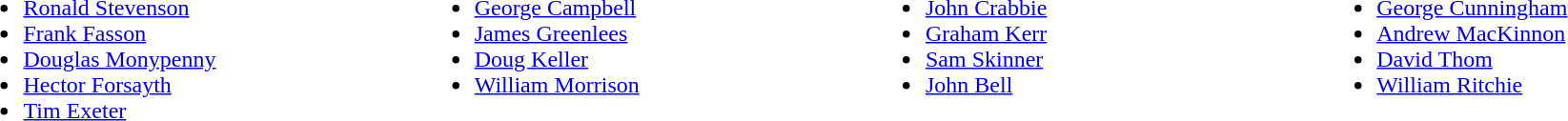<table style="width:100%;">
<tr>
<td style="vertical-align:top; width:20%;"><br><ul><li> <a href='#'>Ronald Stevenson</a></li><li> <a href='#'>Frank Fasson</a></li><li> <a href='#'>Douglas Monypenny</a></li><li> <a href='#'>Hector Forsayth</a></li><li> <a href='#'>Tim Exeter</a></li></ul></td>
<td style="vertical-align:top; width:20%;"><br><ul><li> <a href='#'>George Campbell</a></li><li> <a href='#'>James Greenlees</a></li><li> <a href='#'>Doug Keller</a></li><li> <a href='#'>William Morrison</a></li></ul></td>
<td style="vertical-align:top; width:20%;"><br><ul><li> <a href='#'>John Crabbie</a></li><li> <a href='#'>Graham Kerr</a></li><li> <a href='#'>Sam Skinner</a></li><li> <a href='#'>John Bell</a></li></ul></td>
<td style="vertical-align:top; width:20%;"><br><ul><li> <a href='#'>George Cunningham</a></li><li> <a href='#'>Andrew MacKinnon</a></li><li> <a href='#'>David Thom</a></li><li> <a href='#'>William Ritchie</a></li></ul></td>
</tr>
</table>
